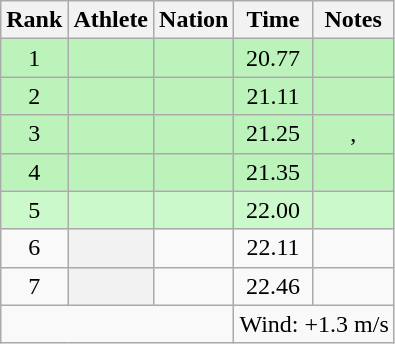<table class="wikitable plainrowheaders sortable" style="text-align:center;">
<tr>
<th scope=col>Rank</th>
<th scope=col>Athlete</th>
<th scope=col>Nation</th>
<th scope=col>Time</th>
<th scope=col>Notes</th>
</tr>
<tr bgcolor=#bbf3bb>
<td>1</td>
<th scope=row style="background:#bbf3bb; text-align:left;"></th>
<td align=left></td>
<td>20.77</td>
<td></td>
</tr>
<tr bgcolor=#bbf3bb>
<td>2</td>
<th scope=row style="background:#bbf3bb; text-align:left;"></th>
<td align=left></td>
<td>21.11</td>
<td></td>
</tr>
<tr bgcolor=#bbf3bb>
<td>3</td>
<th scope=row style="background:#bbf3bb; text-align:left;"></th>
<td align=left></td>
<td>21.25</td>
<td>, </td>
</tr>
<tr bgcolor=#bbf3bb>
<td>4</td>
<th scope=row style="background:#bbf3bb; text-align:left;"></th>
<td align=left></td>
<td>21.35</td>
<td></td>
</tr>
<tr bgcolor=#ccf9cc>
<td>5</td>
<th scope=row style="background:#ccf9cc; text-align:left;"></th>
<td align=left></td>
<td>22.00</td>
<td></td>
</tr>
<tr>
<td>6</td>
<th scope=row style=text-align:left;></th>
<td align=left></td>
<td>22.11</td>
<td></td>
</tr>
<tr>
<td>7</td>
<th scope=row style=text-align:left;></th>
<td align=left></td>
<td>22.46</td>
<td></td>
</tr>
<tr class=sortbottom>
<td colspan=3></td>
<td colspan=2 style=text-align:left;>Wind: +1.3 m/s</td>
</tr>
</table>
